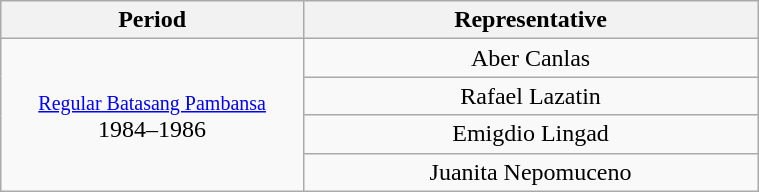<table class="wikitable" style="text-align:center; width:40%;">
<tr>
<th width="40%">Period</th>
<th>Representative</th>
</tr>
<tr>
<td rowspan="4"><small><a href='#'>Regular Batasang Pambansa</a></small><br>1984–1986</td>
<td>Aber Canlas</td>
</tr>
<tr>
<td>Rafael Lazatin</td>
</tr>
<tr>
<td>Emigdio Lingad</td>
</tr>
<tr>
<td>Juanita Nepomuceno</td>
</tr>
</table>
